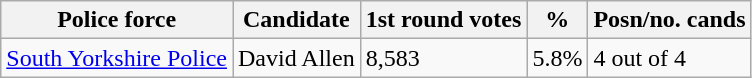<table class="wikitable">
<tr>
<th>Police force</th>
<th>Candidate</th>
<th>1st round votes</th>
<th>%</th>
<th>Posn/no. cands</th>
</tr>
<tr>
<td><a href='#'>South Yorkshire Police</a></td>
<td>David Allen</td>
<td>8,583</td>
<td>5.8%</td>
<td>4 out of 4</td>
</tr>
</table>
